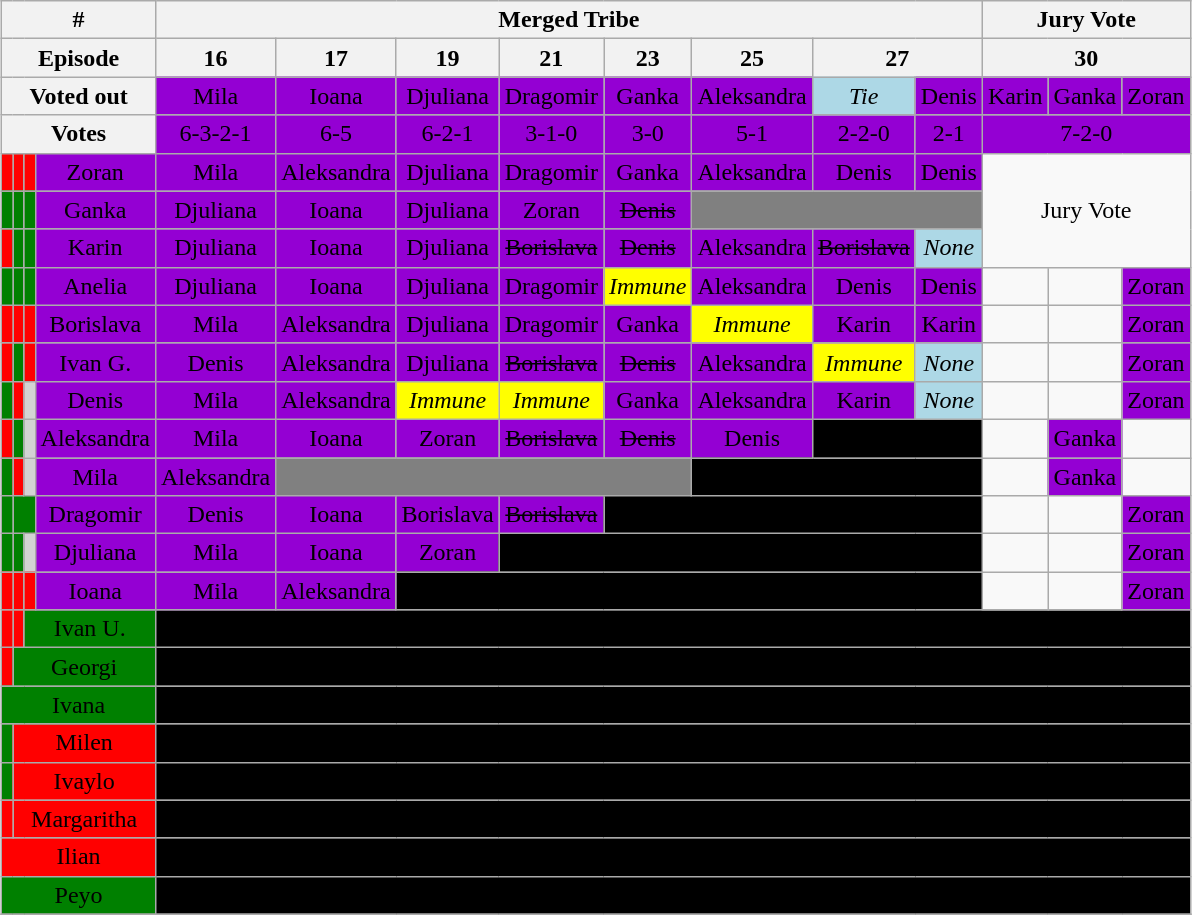<table class="wikitable" style="margin:auto; text-align:center">
<tr>
<th colspan="4">#</th>
<th colspan="8">Merged Tribe</th>
<th colspan="3">Jury Vote</th>
</tr>
<tr>
<th colspan="4" align="center">Episode</th>
<th align="center">16</th>
<th align="center">17</th>
<th align="center">19</th>
<th align="center">21</th>
<th align="center">23</th>
<th align="center">25</th>
<th colspan="2" align="center">27</th>
<th colspan="3" align="center">30</th>
</tr>
<tr>
<th colspan="4" align="center">Voted out</th>
<td align="center" bgcolor="darkviolet">Mila</td>
<td align="center" bgcolor="darkviolet">Ioana</td>
<td align="center" bgcolor="darkviolet">Djuliana</td>
<td align="center" bgcolor="darkviolet">Dragomir</td>
<td align="center" bgcolor="darkviolet">Ganka</td>
<td align="center" bgcolor="darkviolet">Aleksandra</td>
<td align="center" bgcolor="lightblue"><em>Tie</em></td>
<td align="center" bgcolor="darkviolet">Denis</td>
<td align="center" bgcolor="darkviolet">Karin</td>
<td align="center" bgcolor="darkviolet">Ganka</td>
<td align="center" bgcolor="darkviolet">Zoran</td>
</tr>
<tr>
<th colspan="4" align="center">Votes</th>
<td bgcolor="darkviolet" align="center">6-3-2-1</td>
<td bgcolor="darkviolet" align="center">6-5</td>
<td bgcolor="darkviolet" align="center">6-2-1</td>
<td bgcolor="darkviolet" align="center">3-1-0</td>
<td bgcolor="darkviolet" align="center">3-0</td>
<td bgcolor="darkviolet" align="center">5-1</td>
<td bgcolor="darkviolet" align="center">2-2-0</td>
<td bgcolor="darkviolet" align="center">2-1</td>
<td colspan="3" bgcolor="darkviolet" align="center">7-2-0</td>
</tr>
<tr>
<td bgcolor="red"></td>
<td bgcolor="red"></td>
<td bgcolor="red"></td>
<td bgcolor="darkviolet">Zoran</td>
<td align="center" bgcolor="darkviolet">Mila</td>
<td align="center" bgcolor="darkviolet">Aleksandra</td>
<td align="center" bgcolor="darkviolet">Djuliana</td>
<td align="center" bgcolor="darkviolet">Dragomir</td>
<td align="center" bgcolor="darkviolet">Ganka</td>
<td align="center" bgcolor="darkviolet">Aleksandra</td>
<td align="center" bgcolor="darkviolet">Denis</td>
<td align="center" bgcolor="darkviolet">Denis</td>
<td rowspan="3" colspan="3" align="center">Jury Vote</td>
</tr>
<tr>
<td bgcolor="green"></td>
<td bgcolor="green"></td>
<td bgcolor="green"></td>
<td bgcolor="darkviolet">Ganka</td>
<td align="center" bgcolor="darkviolet">Djuliana</td>
<td align="center" bgcolor="darkviolet">Ioana</td>
<td align="center" bgcolor="darkviolet">Djuliana</td>
<td align="center" bgcolor="darkviolet">Zoran</td>
<td align="center" bgcolor="darkviolet"><s>Denis</s></td>
<td colspan="3" bgcolor="grey"></td>
</tr>
<tr>
<td bgcolor="red"></td>
<td bgcolor="green"></td>
<td bgcolor="green"></td>
<td bgcolor="darkviolet">Karin</td>
<td align="center" bgcolor="darkviolet">Djuliana</td>
<td align="center" bgcolor="darkviolet">Ioana</td>
<td align="center" bgcolor="darkviolet">Djuliana</td>
<td align="center" bgcolor="darkviolet"><s>Borislava</s></td>
<td align="center" bgcolor="darkviolet"><s>Denis</s></td>
<td align="center" bgcolor="darkviolet">Aleksandra</td>
<td align="center" bgcolor="darkviolet"><s>Borislava</s></td>
<td align="center" bgcolor="lightblue"><em>None</em></td>
</tr>
<tr>
<td bgcolor="green"></td>
<td bgcolor="green"></td>
<td bgcolor="green"></td>
<td bgcolor="darkviolet">Anelia</td>
<td align="center" bgcolor="darkviolet">Djuliana</td>
<td align="center" bgcolor="darkviolet">Ioana</td>
<td align="center" bgcolor="darkviolet">Djuliana</td>
<td align="center" bgcolor="darkviolet">Dragomir</td>
<td align="center" bgcolor="yellow"><em>Immune</em></td>
<td align="center" bgcolor="darkviolet">Aleksandra</td>
<td align="center" bgcolor="darkviolet">Denis</td>
<td align="center" bgcolor="darkviolet">Denis</td>
<td></td>
<td></td>
<td align="center" bgcolor="darkviolet">Zoran</td>
</tr>
<tr>
<td bgcolor="red"></td>
<td bgcolor="red"></td>
<td bgcolor="red"></td>
<td bgcolor="darkviolet">Borislava</td>
<td align="center" bgcolor="darkviolet">Mila</td>
<td align="center" bgcolor="darkviolet">Aleksandra</td>
<td align="center" bgcolor="darkviolet">Djuliana</td>
<td align="center" bgcolor="darkviolet">Dragomir</td>
<td align="center" bgcolor="darkviolet">Ganka</td>
<td align="center" bgcolor="yellow"><em>Immune</em></td>
<td align="center" bgcolor="darkviolet">Karin</td>
<td align="center" bgcolor="darkviolet">Karin</td>
<td></td>
<td></td>
<td align="center" bgcolor="darkviolet">Zoran</td>
</tr>
<tr>
<td bgcolor="red"></td>
<td bgcolor="green"></td>
<td bgcolor="red"></td>
<td bgcolor="darkviolet">Ivan G.</td>
<td align="center" bgcolor="darkviolet">Denis</td>
<td align="center" bgcolor="darkviolet">Aleksandra</td>
<td align="center" bgcolor="darkviolet">Djuliana</td>
<td align="center" bgcolor="darkviolet"><s>Borislava</s></td>
<td align="center" bgcolor="darkviolet"><s>Denis</s></td>
<td align="center" bgcolor="darkviolet">Aleksandra</td>
<td align="center" bgcolor="yellow"><em>Immune</em></td>
<td align="center" bgcolor="lightblue"><em>None</em></td>
<td></td>
<td></td>
<td align="center" bgcolor="darkviolet">Zoran</td>
</tr>
<tr>
<td bgcolor="green"></td>
<td bgcolor="red"></td>
<td bgcolor="lightgrey"></td>
<td bgcolor="darkviolet">Denis</td>
<td align="center" bgcolor="darkviolet">Mila</td>
<td align="center" bgcolor="darkviolet">Aleksandra</td>
<td align="center" bgcolor="yellow"><em>Immune</em></td>
<td align="center" bgcolor="yellow"><em>Immune</em></td>
<td align="center" bgcolor="darkviolet">Ganka</td>
<td align="center" bgcolor="darkviolet">Aleksandra</td>
<td align="center" bgcolor="darkviolet">Karin</td>
<td align="center" bgcolor="lightblue"><em>None</em></td>
<td></td>
<td></td>
<td align="center" bgcolor="darkviolet">Zoran</td>
</tr>
<tr>
<td bgcolor="red"></td>
<td bgcolor="green"></td>
<td bgcolor="lightgrey"></td>
<td bgcolor="darkviolet">Aleksandra</td>
<td align="center" bgcolor="darkviolet">Mila</td>
<td align="center" bgcolor="darkviolet">Ioana</td>
<td align="center" bgcolor="darkviolet">Zoran</td>
<td align="center" bgcolor="darkviolet"><s>Borislava</s></td>
<td align="center" bgcolor="darkviolet"><s>Denis</s></td>
<td align="center" bgcolor="darkviolet">Denis</td>
<td colspan="2" bgcolor="black"></td>
<td></td>
<td align="center" bgcolor="darkviolet">Ganka</td>
<td></td>
</tr>
<tr>
<td bgcolor="green"></td>
<td bgcolor="red"></td>
<td bgcolor="lightgrey"></td>
<td bgcolor="darkviolet">Mila</td>
<td align="center" bgcolor="darkviolet">Aleksandra</td>
<td colspan="4" bgcolor="grey"></td>
<td colspan="3" bgcolor="black"></td>
<td></td>
<td align="center" bgcolor="darkviolet">Ganka</td>
<td></td>
</tr>
<tr>
<td bgcolor="green"></td>
<td colspan="2" bgcolor="green"></td>
<td bgcolor="darkviolet">Dragomir</td>
<td align="center" bgcolor="darkviolet">Denis</td>
<td align="center" bgcolor="darkviolet">Ioana</td>
<td align="center" bgcolor="darkviolet">Borislava</td>
<td align="center" bgcolor="darkviolet"><s>Borislava</s></td>
<td colspan="4" bgcolor="black"></td>
<td></td>
<td></td>
<td align="center" bgcolor="darkviolet">Zoran</td>
</tr>
<tr>
<td bgcolor="green"></td>
<td bgcolor="green"></td>
<td bgcolor="lightgrey"></td>
<td bgcolor="darkviolet">Djuliana</td>
<td align="center" bgcolor="darkviolet">Mila</td>
<td align="center" bgcolor="darkviolet">Ioana</td>
<td align="center" bgcolor="darkviolet">Zoran</td>
<td colspan="5" bgcolor="black"></td>
<td></td>
<td></td>
<td align="center" bgcolor="darkviolet">Zoran</td>
</tr>
<tr>
<td bgcolor="red"></td>
<td bgcolor="red"></td>
<td bgcolor="red"></td>
<td bgcolor="darkviolet">Ioana</td>
<td align="center" bgcolor="darkviolet">Mila</td>
<td align="center" bgcolor="darkviolet">Aleksandra</td>
<td colspan="6" bgcolor="black"></td>
<td></td>
<td></td>
<td align="center" bgcolor="darkviolet">Zoran</td>
</tr>
<tr>
<td bgcolor="red""></td>
<td bgcolor="red"></td>
<td colspan="2" bgcolor="green">Ivan U.</td>
<td colspan="13" bgcolor="black"></td>
</tr>
<tr>
<td bgcolor="red"></td>
<td colspan="3" bgcolor="green">Georgi</td>
<td colspan="13" bgcolor="black"></td>
</tr>
<tr>
<td colspan="4" bgcolor="green">Ivana</td>
<td colspan="13" bgcolor="black"></td>
</tr>
<tr>
<td bgcolor="green"></td>
<td colspan="3" bgcolor="red">Milen</td>
<td colspan="13" bgcolor="black"></td>
</tr>
<tr>
<td bgcolor="green"></td>
<td colspan="3" bgcolor="red">Ivaylo</td>
<td colspan="13" bgcolor="black"></td>
</tr>
<tr>
<td bgcolor="red"></td>
<td colspan="3" bgcolor="red">Margaritha</td>
<td colspan="13" bgcolor="black"></td>
</tr>
<tr>
<td colspan="4" bgcolor="red">Ilian</td>
<td colspan="13" bgcolor="black"></td>
</tr>
<tr>
<td colspan="4" bgcolor="green">Peyo</td>
<td colspan="13" bgcolor="black"></td>
</tr>
<tr>
</tr>
</table>
